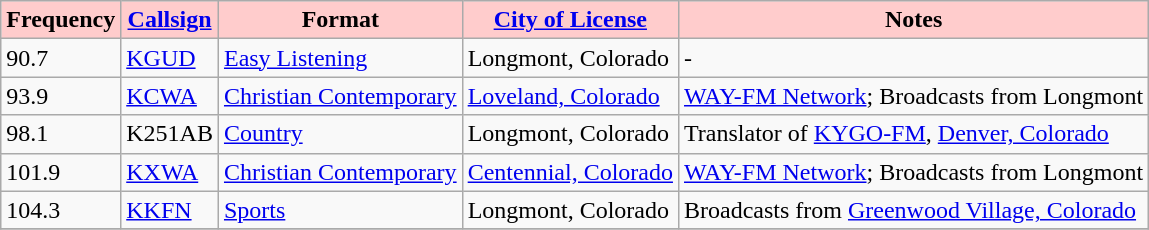<table class="wikitable" border="1">
<tr>
<th style="background:#ffcccc;"><strong>Frequency</strong></th>
<th style="background:#ffcccc;"><strong><a href='#'>Callsign</a></strong></th>
<th style="background:#ffcccc;"><strong>Format</strong></th>
<th style="background:#ffcccc;"><strong><a href='#'>City of License</a></strong></th>
<th style="background:#ffcccc;"><strong>Notes</strong></th>
</tr>
<tr>
<td>90.7</td>
<td><a href='#'>KGUD</a></td>
<td><a href='#'>Easy Listening</a></td>
<td>Longmont, Colorado</td>
<td>-</td>
</tr>
<tr>
<td>93.9</td>
<td><a href='#'>KCWA</a></td>
<td><a href='#'>Christian Contemporary</a></td>
<td><a href='#'>Loveland, Colorado</a></td>
<td><a href='#'>WAY-FM Network</a>; Broadcasts from Longmont</td>
</tr>
<tr>
<td>98.1</td>
<td>K251AB</td>
<td><a href='#'>Country</a></td>
<td>Longmont, Colorado</td>
<td>Translator of <a href='#'>KYGO-FM</a>, <a href='#'>Denver, Colorado</a></td>
</tr>
<tr>
<td>101.9</td>
<td><a href='#'>KXWA</a></td>
<td><a href='#'>Christian Contemporary</a></td>
<td><a href='#'>Centennial, Colorado</a></td>
<td><a href='#'>WAY-FM Network</a>; Broadcasts from Longmont</td>
</tr>
<tr>
<td>104.3</td>
<td><a href='#'>KKFN</a></td>
<td><a href='#'>Sports</a></td>
<td>Longmont, Colorado</td>
<td>Broadcasts from <a href='#'>Greenwood Village, Colorado</a></td>
</tr>
<tr>
</tr>
</table>
